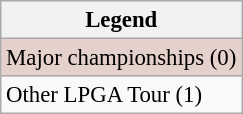<table class="wikitable" style="font-size:95%;">
<tr>
<th>Legend</th>
</tr>
<tr style="background:#e5d1cb;">
<td>Major championships (0)</td>
</tr>
<tr>
<td>Other LPGA Tour (1)</td>
</tr>
</table>
